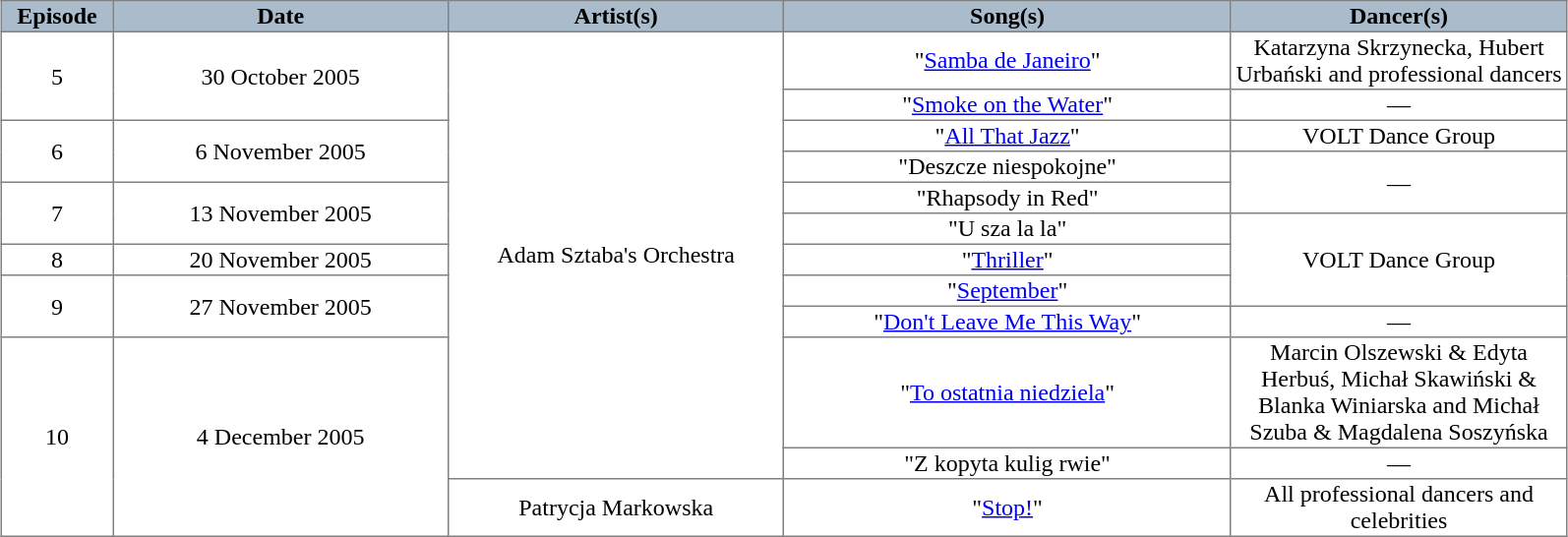<table style="text-align: center; width: 84%; margin: 0 auto; border-collapse: collapse" border="1" cellpadding="1" cellspacing="1">
<tr style="background: #ABC">
<th width="4%">Episode</th>
<th width="15%">Date</th>
<th width="15%">Artist(s)</th>
<th width="20%">Song(s)</th>
<th width="15%">Dancer(s)</th>
</tr>
<tr>
<td rowspan=2>5</td>
<td rowspan=2>30 October 2005</td>
<td rowspan=11>Adam Sztaba's Orchestra</td>
<td>"<a href='#'>Samba de Janeiro</a>"</td>
<td>Katarzyna Skrzynecka, Hubert Urbański and professional dancers</td>
</tr>
<tr>
<td>"<a href='#'>Smoke on the Water</a>"</td>
<td align=center>—</td>
</tr>
<tr>
<td rowspan=2>6</td>
<td rowspan=2>6 November 2005</td>
<td>"<a href='#'>All That Jazz</a>"</td>
<td>VOLT Dance Group</td>
</tr>
<tr>
<td>"Deszcze niespokojne"</td>
<td rowspan=2 align=center>—</td>
</tr>
<tr>
<td rowspan=2>7</td>
<td rowspan=2>13 November 2005</td>
<td>"Rhapsody in Red"</td>
</tr>
<tr>
<td>"U sza la la"</td>
<td rowspan=3>VOLT Dance Group</td>
</tr>
<tr>
<td>8</td>
<td>20 November 2005</td>
<td>"<a href='#'>Thriller</a>"</td>
</tr>
<tr>
<td rowspan=2>9</td>
<td rowspan=2>27 November 2005</td>
<td>"<a href='#'>September</a>"</td>
</tr>
<tr>
<td>"<a href='#'>Don't Leave Me This Way</a>"</td>
<td align=center>—</td>
</tr>
<tr>
<td rowspan=3>10</td>
<td rowspan=3>4 December 2005</td>
<td>"<a href='#'>To ostatnia niedziela</a>"</td>
<td>Marcin Olszewski & Edyta Herbuś, Michał Skawiński & Blanka Winiarska and Michał Szuba & Magdalena Soszyńska</td>
</tr>
<tr>
<td>"Z kopyta kulig rwie"</td>
<td align=center>—</td>
</tr>
<tr>
<td>Patrycja Markowska</td>
<td>"<a href='#'>Stop!</a>"</td>
<td>All professional dancers and celebrities</td>
</tr>
</table>
